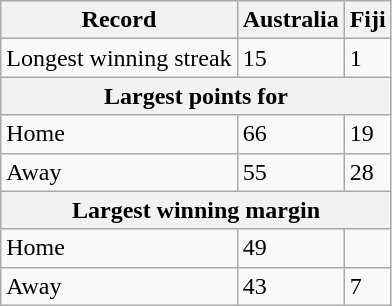<table class="wikitable">
<tr>
<th>Record</th>
<th>Australia</th>
<th>Fiji</th>
</tr>
<tr>
<td>Longest winning streak</td>
<td>15 </td>
<td>1 </td>
</tr>
<tr>
<th colspan=3 align=center>Largest points for</th>
</tr>
<tr>
<td>Home</td>
<td>66 </td>
<td>19 </td>
</tr>
<tr>
<td>Away</td>
<td>55 </td>
<td>28 </td>
</tr>
<tr>
<th colspan=3 align=center>Largest winning margin</th>
</tr>
<tr>
<td>Home</td>
<td>49 </td>
<td></td>
</tr>
<tr>
<td>Away</td>
<td>43 </td>
<td>7 </td>
</tr>
</table>
